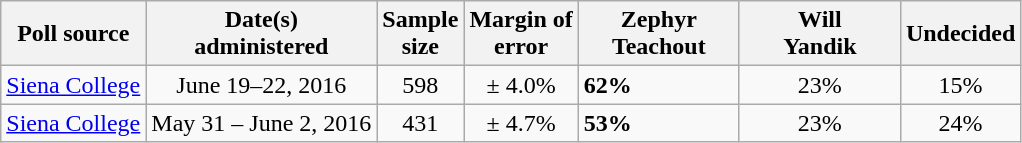<table class="wikitable">
<tr>
<th>Poll source</th>
<th>Date(s)<br>administered</th>
<th>Sample<br>size</th>
<th>Margin of<br>error</th>
<th style="width:100px;">Zephyr<br>Teachout</th>
<th style="width:100px;">Will<br>Yandik</th>
<th>Undecided</th>
</tr>
<tr>
<td><a href='#'>Siena College</a></td>
<td align=center>June 19–22, 2016</td>
<td align=center>598</td>
<td align=center>± 4.0%</td>
<td><strong>62%</strong></td>
<td align=center>23%</td>
<td align=center>15%</td>
</tr>
<tr>
<td><a href='#'>Siena College</a></td>
<td align=center>May 31 – June 2, 2016</td>
<td align=center>431</td>
<td align=center>± 4.7%</td>
<td><strong>53%</strong></td>
<td align=center>23%</td>
<td align=center>24%</td>
</tr>
</table>
